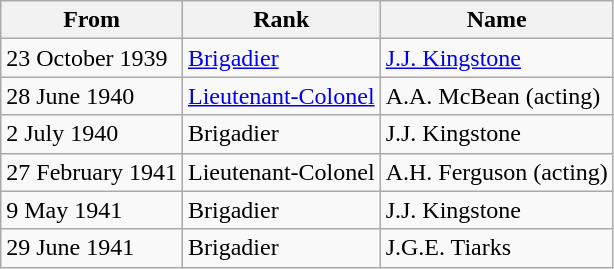<table class="wikitable">
<tr>
<th>From</th>
<th>Rank</th>
<th>Name</th>
</tr>
<tr>
<td>23 October 1939</td>
<td><a href='#'>Brigadier</a></td>
<td><a href='#'>J.J. Kingstone</a></td>
</tr>
<tr>
<td>28 June 1940</td>
<td><a href='#'>Lieutenant-Colonel</a></td>
<td>A.A. McBean (acting)</td>
</tr>
<tr>
<td>2 July 1940</td>
<td>Brigadier</td>
<td>J.J. Kingstone</td>
</tr>
<tr>
<td>27 February 1941</td>
<td>Lieutenant-Colonel</td>
<td>A.H. Ferguson (acting)</td>
</tr>
<tr>
<td>9 May 1941</td>
<td>Brigadier</td>
<td>J.J. Kingstone</td>
</tr>
<tr>
<td>29 June 1941</td>
<td>Brigadier</td>
<td>J.G.E. Tiarks</td>
</tr>
</table>
